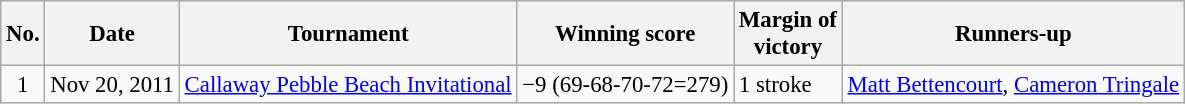<table class="wikitable" style="font-size:95%;">
<tr>
<th>No.</th>
<th>Date</th>
<th>Tournament</th>
<th>Winning score</th>
<th>Margin of<br>victory</th>
<th>Runners-up</th>
</tr>
<tr>
<td align=center>1</td>
<td align=right>Nov 20, 2011</td>
<td><a href='#'>Callaway Pebble Beach Invitational</a></td>
<td>−9 (69-68-70-72=279)</td>
<td>1 stroke</td>
<td> <a href='#'>Matt Bettencourt</a>,  <a href='#'>Cameron Tringale</a></td>
</tr>
</table>
